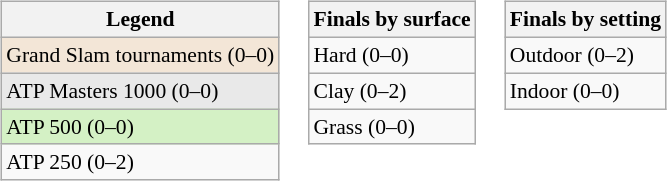<table>
<tr valign=top>
<td><br><table class=wikitable style=font-size:90%>
<tr>
<th>Legend</th>
</tr>
<tr style=background:#f3e6d7>
<td>Grand Slam tournaments (0–0)</td>
</tr>
<tr style=background:#e9e9e9>
<td>ATP Masters 1000 (0–0)</td>
</tr>
<tr style=background:#d4f1c5>
<td>ATP 500 (0–0)</td>
</tr>
<tr>
<td>ATP 250 (0–2)</td>
</tr>
</table>
</td>
<td><br><table class=wikitable style=font-size:90%>
<tr>
<th>Finals by surface</th>
</tr>
<tr>
<td>Hard (0–0)</td>
</tr>
<tr>
<td>Clay (0–2)</td>
</tr>
<tr>
<td>Grass (0–0)</td>
</tr>
</table>
</td>
<td><br><table class=wikitable style=font-size:90%>
<tr>
<th>Finals by setting</th>
</tr>
<tr>
<td>Outdoor (0–2)</td>
</tr>
<tr>
<td>Indoor (0–0)</td>
</tr>
</table>
</td>
</tr>
</table>
